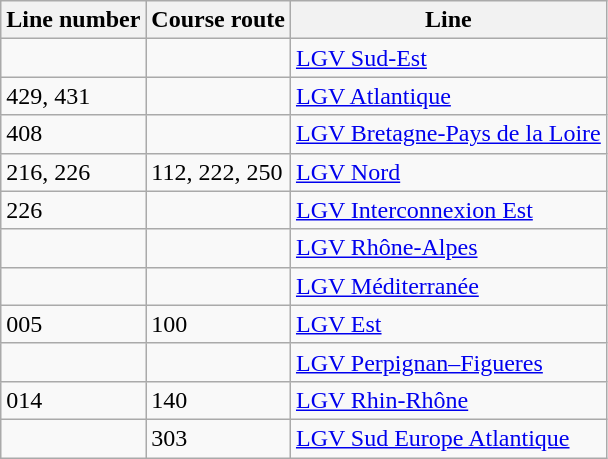<table class="wikitable">
<tr>
<th>Line number</th>
<th>Course route</th>
<th>Line</th>
</tr>
<tr>
<td></td>
<td></td>
<td><a href='#'>LGV Sud-Est</a></td>
</tr>
<tr>
<td>429, 431</td>
<td></td>
<td><a href='#'>LGV Atlantique</a></td>
</tr>
<tr>
<td>408</td>
<td></td>
<td><a href='#'>LGV Bretagne-Pays de la Loire</a></td>
</tr>
<tr>
<td>216, 226</td>
<td>112, 222, 250</td>
<td><a href='#'>LGV Nord</a></td>
</tr>
<tr>
<td>226</td>
<td></td>
<td><a href='#'>LGV Interconnexion Est</a></td>
</tr>
<tr>
<td></td>
<td></td>
<td><a href='#'>LGV Rhône-Alpes</a></td>
</tr>
<tr>
<td></td>
<td></td>
<td><a href='#'>LGV Méditerranée</a></td>
</tr>
<tr>
<td>005</td>
<td>100</td>
<td><a href='#'>LGV Est</a></td>
</tr>
<tr>
<td></td>
<td></td>
<td><a href='#'>LGV Perpignan–Figueres</a></td>
</tr>
<tr>
<td>014</td>
<td>140</td>
<td><a href='#'>LGV Rhin-Rhône</a></td>
</tr>
<tr>
<td></td>
<td>303</td>
<td><a href='#'>LGV Sud Europe Atlantique</a></td>
</tr>
</table>
